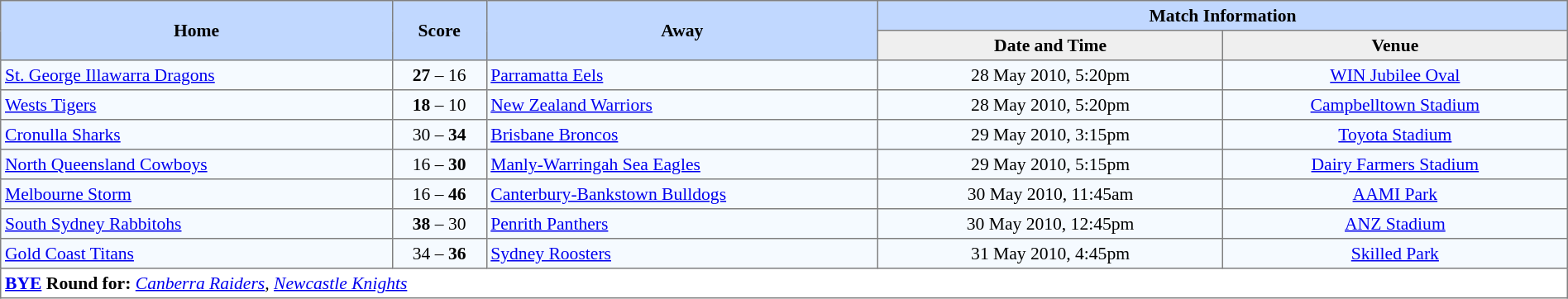<table border="1" cellpadding="3" cellspacing="0" style="border-collapse:collapse; font-size:90%; text-align:center; width:100%;">
<tr style="background:#c1d8ff;">
<th rowspan="2" style="width:25%;">Home</th>
<th rowspan="2" style="width:6%;">Score</th>
<th rowspan="2" style="width:25%;">Away</th>
<th colspan=6>Match Information</th>
</tr>
<tr style="background:#efefef;">
<th width=22%>Date and Time</th>
<th width=22%>Venue</th>
</tr>
<tr style="text-align:center; background:#f5faff;">
<td align=left> <a href='#'>St. George Illawarra Dragons</a></td>
<td><strong>27</strong> – 16</td>
<td align=left> <a href='#'>Parramatta Eels</a></td>
<td>28 May 2010, 5:20pm</td>
<td><a href='#'>WIN Jubilee Oval</a></td>
</tr>
<tr style="text-align:center; background:#f5faff;">
<td align=left> <a href='#'>Wests Tigers</a></td>
<td><strong>18</strong> – 10</td>
<td align=left> <a href='#'>New Zealand Warriors</a></td>
<td>28 May 2010, 5:20pm</td>
<td><a href='#'>Campbelltown Stadium</a></td>
</tr>
<tr style="text-align:center; background:#f5faff;">
<td align=left> <a href='#'>Cronulla Sharks</a></td>
<td>30 – <strong>34</strong></td>
<td align=left> <a href='#'>Brisbane Broncos</a></td>
<td>29 May 2010, 3:15pm</td>
<td><a href='#'>Toyota Stadium</a></td>
</tr>
<tr style="text-align:center; background:#f5faff;">
<td align=left> <a href='#'>North Queensland Cowboys</a></td>
<td>16 – <strong>30</strong></td>
<td align=left> <a href='#'>Manly-Warringah Sea Eagles</a></td>
<td>29 May 2010, 5:15pm</td>
<td><a href='#'>Dairy Farmers Stadium</a></td>
</tr>
<tr style="text-align:center; background:#f5faff;">
<td align=left> <a href='#'>Melbourne Storm</a></td>
<td>16 – <strong>46</strong></td>
<td align=left> <a href='#'>Canterbury-Bankstown Bulldogs</a></td>
<td>30 May 2010, 11:45am</td>
<td><a href='#'>AAMI Park</a></td>
</tr>
<tr style="text-align:center; background:#f5faff;">
<td align=left> <a href='#'>South Sydney Rabbitohs</a></td>
<td><strong>38</strong> – 30</td>
<td align=left> <a href='#'>Penrith Panthers</a></td>
<td>30 May 2010, 12:45pm</td>
<td><a href='#'>ANZ Stadium</a></td>
</tr>
<tr style="text-align:center; background:#f5faff;">
<td align=left> <a href='#'>Gold Coast Titans</a></td>
<td>34 – <strong>36</strong></td>
<td align=left> <a href='#'>Sydney Roosters</a></td>
<td>31 May 2010, 4:45pm</td>
<td><a href='#'>Skilled Park</a></td>
</tr>
<tr>
<td colspan="5" style="text-align:left;"><strong><a href='#'>BYE</a> Round for:</strong> <em> <a href='#'>Canberra Raiders</a>,  <a href='#'>Newcastle Knights</a></em></td>
</tr>
</table>
